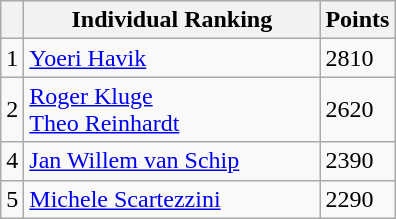<table class="wikitable col3right">
<tr>
<th></th>
<th style="width:190px; white-space:nowrap;">Individual Ranking</th>
<th style="width:20px;">Points</th>
</tr>
<tr>
<td>1</td>
<td> <a href='#'>Yoeri Havik</a></td>
<td>2810</td>
</tr>
<tr>
<td>2</td>
<td> <a href='#'>Roger Kluge</a><br> <a href='#'>Theo Reinhardt</a></td>
<td>2620</td>
</tr>
<tr>
<td>4</td>
<td> <a href='#'>Jan Willem van Schip</a></td>
<td>2390</td>
</tr>
<tr>
<td>5</td>
<td> <a href='#'>Michele Scartezzini</a></td>
<td>2290</td>
</tr>
</table>
